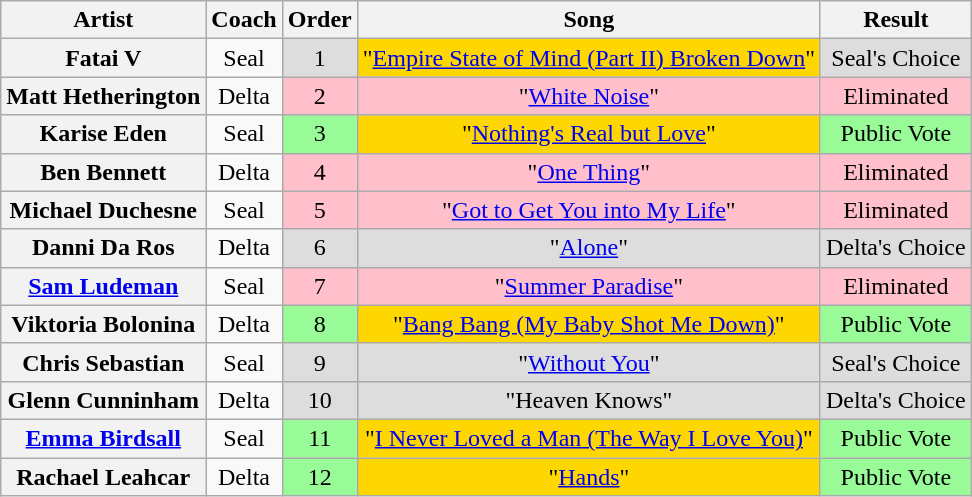<table class="wikitable plainrowheaders sortable" style="text-align: center; width: auto;">
<tr>
<th scope="col">Artist</th>
<th scope="col">Coach</th>
<th scope="col">Order</th>
<th scope="col">Song</th>
<th scope="col">Result</th>
</tr>
<tr>
<th scope="row">Fatai V</th>
<td>Seal</td>
<td style="background:#ddd;">1</td>
<td style="background:gold;">"<a href='#'>Empire State of Mind (Part II) Broken Down</a>"</td>
<td style="background:#ddd;">Seal's Choice</td>
</tr>
<tr>
<th scope="row">Matt Hetherington</th>
<td>Delta</td>
<td bgcolor=pink>2</td>
<td bgcolor=pink>"<a href='#'>White Noise</a>"</td>
<td bgcolor=pink>Eliminated</td>
</tr>
<tr>
<th scope="row">Karise Eden</th>
<td>Seal</td>
<td bgcolor=palegreen>3</td>
<td style="background:gold;">"<a href='#'>Nothing's Real but Love</a>"</td>
<td bgcolor=palegreen>Public Vote</td>
</tr>
<tr>
<th scope="row">Ben Bennett</th>
<td>Delta</td>
<td bgcolor=pink>4</td>
<td bgcolor=pink>"<a href='#'>One Thing</a>"</td>
<td bgcolor=pink>Eliminated</td>
</tr>
<tr>
<th scope="row">Michael Duchesne</th>
<td>Seal</td>
<td bgcolor=pink>5</td>
<td bgcolor=pink>"<a href='#'>Got to Get You into My Life</a>"</td>
<td bgcolor=pink>Eliminated</td>
</tr>
<tr>
<th scope="row">Danni Da Ros</th>
<td>Delta</td>
<td style="background:#ddd;">6</td>
<td style="background:#ddd;">"<a href='#'>Alone</a>"</td>
<td style="background:#ddd;">Delta's Choice</td>
</tr>
<tr>
<th scope="row"><a href='#'>Sam Ludeman</a></th>
<td>Seal</td>
<td bgcolor=pink>7</td>
<td bgcolor=pink>"<a href='#'>Summer Paradise</a>"</td>
<td bgcolor=pink>Eliminated</td>
</tr>
<tr>
<th scope="row">Viktoria Bolonina</th>
<td>Delta</td>
<td bgcolor=palegreen>8</td>
<td style="background:gold;">"<a href='#'>Bang Bang (My Baby Shot Me Down)</a>"</td>
<td bgcolor=palegreen>Public Vote</td>
</tr>
<tr>
<th scope="row">Chris Sebastian</th>
<td>Seal</td>
<td style="background:#ddd;">9</td>
<td style="background:#ddd;">"<a href='#'>Without You</a>"</td>
<td style="background:#ddd;">Seal's Choice</td>
</tr>
<tr>
<th scope="row">Glenn Cunninham</th>
<td>Delta</td>
<td style="background:#ddd;">10</td>
<td style="background:#ddd;">"Heaven Knows"</td>
<td style="background:#ddd;">Delta's Choice</td>
</tr>
<tr>
<th scope="row"><a href='#'>Emma Birdsall</a></th>
<td>Seal</td>
<td bgcolor=palegreen>11</td>
<td style="background:gold;">"<a href='#'>I Never Loved a Man (The Way I Love You)</a>"</td>
<td bgcolor=palegreen>Public Vote</td>
</tr>
<tr>
<th scope="row">Rachael Leahcar</th>
<td>Delta</td>
<td bgcolor=palegreen>12</td>
<td style="background:gold;">"<a href='#'>Hands</a>"</td>
<td bgcolor=palegreen>Public Vote</td>
</tr>
</table>
